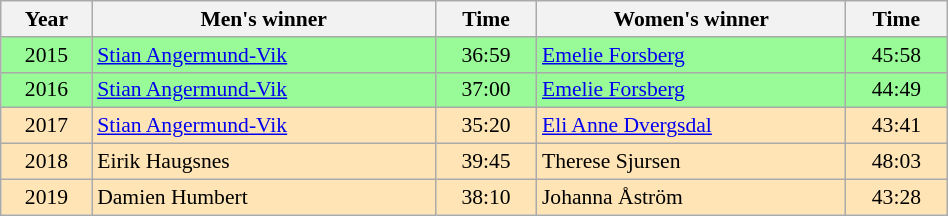<table class="wikitable" width=50%  style="font-size:90%; text-align:center;">
<tr>
<th>Year</th>
<th>Men's winner</th>
<th>Time</th>
<th>Women's winner</th>
<th>Time</th>
</tr>
<tr bgcolor=palegreen>
<td>2015</td>
<td align=left> <a href='#'>Stian Angermund-Vik</a></td>
<td>36:59</td>
<td align=left> <a href='#'>Emelie Forsberg</a></td>
<td>45:58</td>
</tr>
<tr bgcolor=palegreen>
<td>2016</td>
<td align=left> <a href='#'>Stian Angermund-Vik</a></td>
<td>37:00</td>
<td align=left> <a href='#'>Emelie Forsberg</a></td>
<td>44:49</td>
</tr>
<tr bgcolor=moccasin>
<td>2017</td>
<td align=left> <a href='#'>Stian Angermund-Vik</a></td>
<td>35:20</td>
<td align=left> <a href='#'>Eli Anne Dvergsdal</a></td>
<td>43:41</td>
</tr>
<tr bgcolor=moccasin>
<td>2018</td>
<td align=left> Eirik Haugsnes</td>
<td>39:45</td>
<td align=left> Therese Sjursen</td>
<td>48:03</td>
</tr>
<tr bgcolor=moccasin>
<td>2019</td>
<td align=left> Damien Humbert</td>
<td>38:10</td>
<td align=left> Johanna Åström</td>
<td>43:28</td>
</tr>
</table>
